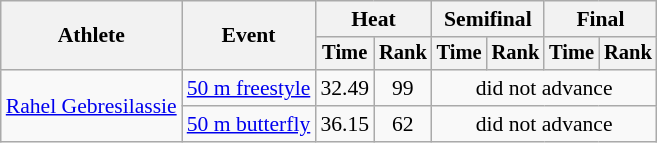<table class=wikitable style="font-size:90%">
<tr>
<th rowspan="2">Athlete</th>
<th rowspan="2">Event</th>
<th colspan="2">Heat</th>
<th colspan="2">Semifinal</th>
<th colspan="2">Final</th>
</tr>
<tr style="font-size:95%">
<th>Time</th>
<th>Rank</th>
<th>Time</th>
<th>Rank</th>
<th>Time</th>
<th>Rank</th>
</tr>
<tr align=center>
<td align=left rowspan=2><a href='#'>Rahel Gebresilassie</a></td>
<td align=left><a href='#'>50 m freestyle</a></td>
<td>32.49</td>
<td>99</td>
<td colspan=4>did not advance</td>
</tr>
<tr align=center>
<td align=left><a href='#'>50 m butterfly</a></td>
<td>36.15</td>
<td>62</td>
<td colspan=4>did not advance</td>
</tr>
</table>
